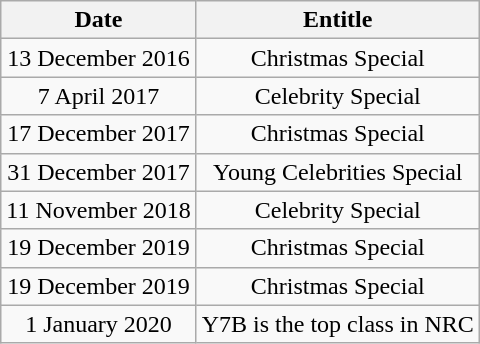<table class="wikitable" style="text-align:center;">
<tr>
<th>Date</th>
<th>Entitle</th>
</tr>
<tr>
<td>13 December 2016</td>
<td>Christmas Special</td>
</tr>
<tr>
<td>7 April 2017</td>
<td>Celebrity Special</td>
</tr>
<tr>
<td>17 December 2017</td>
<td>Christmas Special</td>
</tr>
<tr>
<td>31 December 2017</td>
<td>Young Celebrities Special</td>
</tr>
<tr>
<td>11 November 2018</td>
<td>Celebrity Special</td>
</tr>
<tr>
<td>19 December 2019</td>
<td>Christmas Special</td>
</tr>
<tr>
<td>19 December 2019</td>
<td>Christmas Special</td>
</tr>
<tr>
<td>1 January 2020</td>
<td>Y7B is the top class in NRC</td>
</tr>
</table>
